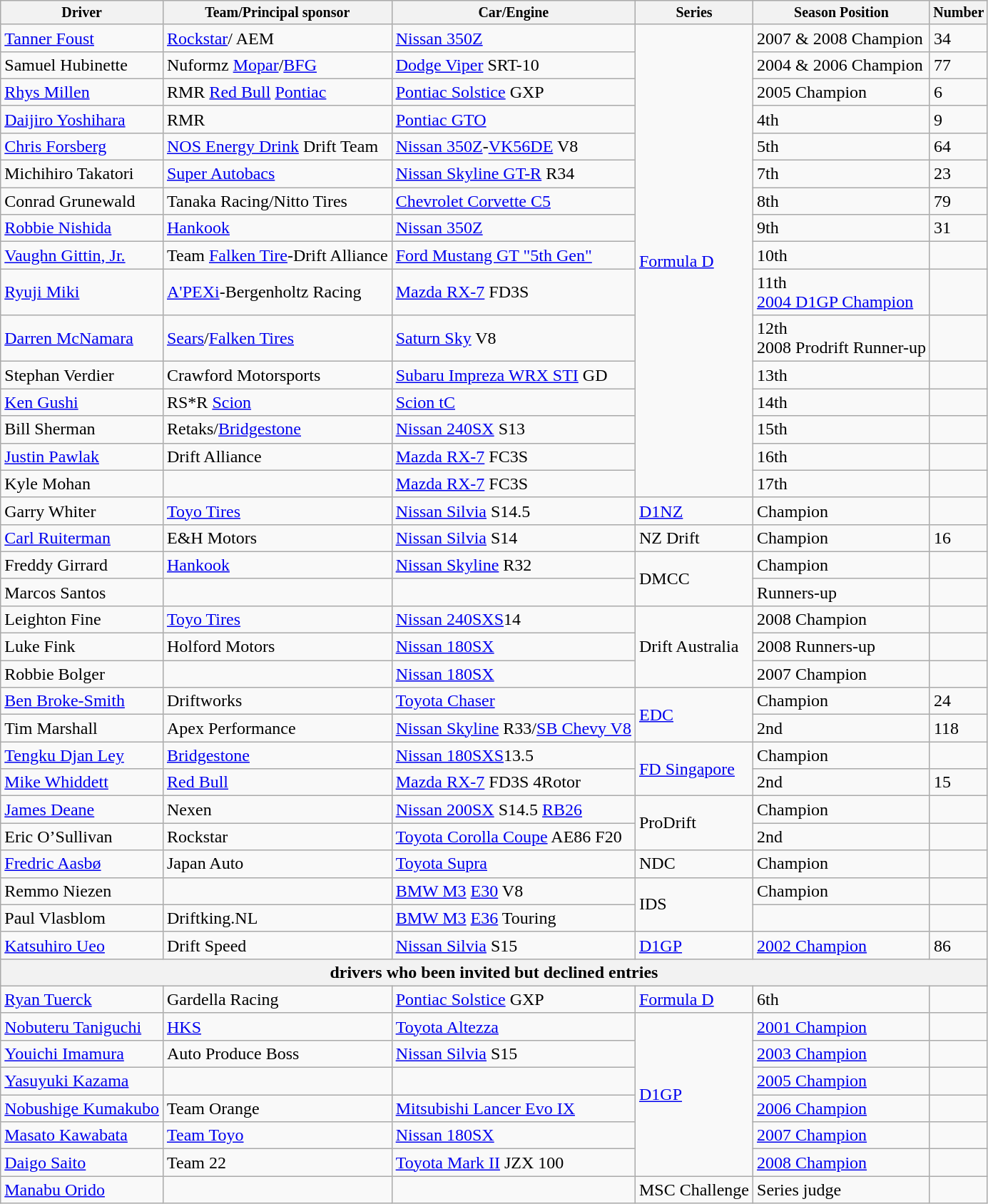<table class="wikitable">
<tr style="font-size:10pt;font-weight:bold">
<th>Driver</th>
<th>Team/Principal sponsor</th>
<th>Car/Engine</th>
<th>Series</th>
<th>Season Position</th>
<th>Number</th>
</tr>
<tr>
<td><a href='#'>Tanner Foust</a> </td>
<td><a href='#'>Rockstar</a>/ AEM</td>
<td><a href='#'>Nissan 350Z</a></td>
<td rowspan=16><a href='#'>Formula D</a></td>
<td>2007 & 2008 Champion</td>
<td>34</td>
</tr>
<tr>
<td>Samuel Hubinette </td>
<td>Nuformz <a href='#'>Mopar</a>/<a href='#'>BFG</a></td>
<td><a href='#'>Dodge Viper</a> SRT-10</td>
<td>2004 & 2006 Champion</td>
<td>77</td>
</tr>
<tr>
<td><a href='#'>Rhys Millen</a> </td>
<td>RMR <a href='#'>Red Bull</a> <a href='#'>Pontiac</a></td>
<td><a href='#'>Pontiac Solstice</a> GXP</td>
<td>2005 Champion</td>
<td>6</td>
</tr>
<tr>
<td><a href='#'>Daijiro Yoshihara</a> </td>
<td>RMR</td>
<td><a href='#'>Pontiac GTO</a></td>
<td>4th</td>
<td>9</td>
</tr>
<tr>
<td><a href='#'>Chris Forsberg</a> </td>
<td><a href='#'>NOS Energy Drink</a> Drift Team</td>
<td><a href='#'>Nissan 350Z</a>-<a href='#'>VK56DE</a> V8</td>
<td>5th</td>
<td>64</td>
</tr>
<tr>
<td>Michihiro Takatori </td>
<td><a href='#'>Super Autobacs</a></td>
<td><a href='#'>Nissan Skyline GT-R</a> R34</td>
<td>7th</td>
<td>23</td>
</tr>
<tr>
<td>Conrad Grunewald </td>
<td>Tanaka Racing/Nitto Tires</td>
<td><a href='#'>Chevrolet Corvette C5</a></td>
<td>8th</td>
<td>79</td>
</tr>
<tr>
<td><a href='#'>Robbie Nishida</a> </td>
<td><a href='#'>Hankook</a></td>
<td><a href='#'>Nissan 350Z</a></td>
<td>9th</td>
<td>31</td>
</tr>
<tr>
<td><a href='#'>Vaughn Gittin, Jr.</a> </td>
<td>Team <a href='#'>Falken Tire</a>-Drift Alliance</td>
<td><a href='#'>Ford Mustang GT "5th Gen"</a></td>
<td>10th</td>
<td></td>
</tr>
<tr>
<td><a href='#'>Ryuji Miki</a> </td>
<td><a href='#'>A'PEXi</a>-Bergenholtz Racing</td>
<td><a href='#'>Mazda RX-7</a> FD3S</td>
<td>11th<br><a href='#'>2004 D1GP Champion</a></td>
<td></td>
</tr>
<tr>
<td><a href='#'>Darren McNamara</a>  </td>
<td><a href='#'>Sears</a>/<a href='#'>Falken Tires</a></td>
<td><a href='#'>Saturn Sky</a> V8</td>
<td>12th<br>2008 Prodrift Runner-up</td>
<td></td>
</tr>
<tr>
<td>Stephan Verdier  </td>
<td>Crawford Motorsports</td>
<td><a href='#'>Subaru Impreza WRX STI</a> GD</td>
<td>13th</td>
<td></td>
</tr>
<tr>
<td><a href='#'>Ken Gushi</a> </td>
<td>RS*R <a href='#'>Scion</a></td>
<td><a href='#'>Scion tC</a></td>
<td>14th</td>
<td></td>
</tr>
<tr>
<td>Bill Sherman </td>
<td>Retaks/<a href='#'>Bridgestone</a></td>
<td><a href='#'>Nissan 240SX</a> S13</td>
<td>15th</td>
<td></td>
</tr>
<tr>
<td><a href='#'>Justin Pawlak</a> </td>
<td>Drift Alliance</td>
<td><a href='#'>Mazda RX-7</a> FC3S</td>
<td>16th</td>
<td></td>
</tr>
<tr>
<td>Kyle Mohan </td>
<td></td>
<td><a href='#'>Mazda RX-7</a> FC3S</td>
<td>17th</td>
<td></td>
</tr>
<tr>
<td>Garry Whiter </td>
<td><a href='#'>Toyo Tires</a></td>
<td><a href='#'>Nissan Silvia</a> S14.5</td>
<td><a href='#'>D1NZ</a></td>
<td>Champion</td>
<td></td>
</tr>
<tr>
<td><a href='#'>Carl Ruiterman</a> </td>
<td>E&H Motors</td>
<td><a href='#'>Nissan Silvia</a> S14</td>
<td>NZ Drift</td>
<td>Champion</td>
<td>16</td>
</tr>
<tr>
<td>Freddy Girrard </td>
<td><a href='#'>Hankook</a></td>
<td><a href='#'>Nissan Skyline</a> R32</td>
<td rowspan=2>DMCC</td>
<td>Champion</td>
<td></td>
</tr>
<tr>
<td>Marcos Santos </td>
<td></td>
<td></td>
<td>Runners-up</td>
<td></td>
</tr>
<tr>
<td>Leighton Fine </td>
<td><a href='#'>Toyo Tires</a></td>
<td><a href='#'>Nissan 240SXS</a>14</td>
<td rowspan=3>Drift Australia</td>
<td>2008 Champion</td>
<td></td>
</tr>
<tr>
<td>Luke Fink </td>
<td>Holford Motors</td>
<td><a href='#'>Nissan 180SX</a></td>
<td>2008 Runners-up</td>
<td></td>
</tr>
<tr>
<td>Robbie Bolger </td>
<td></td>
<td><a href='#'>Nissan 180SX</a></td>
<td>2007 Champion</td>
<td></td>
</tr>
<tr>
<td><a href='#'>Ben Broke-Smith</a> </td>
<td>Driftworks</td>
<td><a href='#'>Toyota Chaser</a></td>
<td rowspan=2><a href='#'>EDC</a></td>
<td>Champion</td>
<td>24</td>
</tr>
<tr>
<td>Tim Marshall </td>
<td>Apex Performance</td>
<td><a href='#'>Nissan Skyline</a> R33/<a href='#'>SB Chevy V8</a></td>
<td>2nd</td>
<td>118</td>
</tr>
<tr>
<td><a href='#'>Tengku Djan Ley</a> </td>
<td><a href='#'>Bridgestone</a></td>
<td><a href='#'>Nissan 180SXS</a>13.5</td>
<td rowspan=2><a href='#'>FD Singapore</a></td>
<td>Champion</td>
<td></td>
</tr>
<tr>
<td><a href='#'>Mike Whiddett</a> </td>
<td><a href='#'>Red Bull</a></td>
<td><a href='#'>Mazda RX-7</a> FD3S 4Rotor</td>
<td>2nd</td>
<td>15</td>
</tr>
<tr>
<td><a href='#'>James Deane</a> </td>
<td>Nexen</td>
<td><a href='#'>Nissan 200SX</a> S14.5 <a href='#'>RB26</a></td>
<td rowspan=2>ProDrift</td>
<td>Champion</td>
<td></td>
</tr>
<tr>
<td>Eric O’Sullivan </td>
<td>Rockstar</td>
<td><a href='#'>Toyota Corolla Coupe</a> AE86 F20</td>
<td>2nd</td>
<td></td>
</tr>
<tr>
<td><a href='#'>Fredric Aasbø</a> </td>
<td>Japan Auto</td>
<td><a href='#'>Toyota Supra</a></td>
<td>NDC</td>
<td>Champion</td>
<td></td>
</tr>
<tr>
<td>Remmo Niezen </td>
<td></td>
<td><a href='#'>BMW M3</a> <a href='#'>E30</a> V8</td>
<td rowspan=2>IDS</td>
<td>Champion</td>
<td></td>
</tr>
<tr>
<td>Paul Vlasblom </td>
<td>Driftking.NL</td>
<td><a href='#'>BMW M3</a> <a href='#'>E36</a> Touring</td>
<td></td>
</tr>
<tr>
<td><a href='#'>Katsuhiro Ueo</a> </td>
<td>Drift Speed</td>
<td><a href='#'>Nissan Silvia</a> S15</td>
<td><a href='#'>D1GP</a></td>
<td><a href='#'>2002 Champion</a></td>
<td>86</td>
</tr>
<tr>
<th colspan=6 align="center">drivers who been invited but declined entries</th>
</tr>
<tr>
<td><a href='#'>Ryan Tuerck</a> </td>
<td>Gardella Racing</td>
<td><a href='#'>Pontiac Solstice</a> GXP</td>
<td><a href='#'>Formula D</a></td>
<td>6th</td>
<td></td>
</tr>
<tr>
<td><a href='#'>Nobuteru Taniguchi</a> </td>
<td><a href='#'>HKS</a></td>
<td><a href='#'>Toyota Altezza</a></td>
<td rowspan=6><a href='#'>D1GP</a></td>
<td><a href='#'>2001 Champion</a></td>
<td></td>
</tr>
<tr>
<td><a href='#'>Youichi Imamura</a> </td>
<td>Auto Produce Boss</td>
<td><a href='#'>Nissan Silvia</a> S15</td>
<td><a href='#'>2003 Champion</a></td>
<td></td>
</tr>
<tr>
<td><a href='#'>Yasuyuki Kazama</a> </td>
<td></td>
<td></td>
<td><a href='#'>2005 Champion</a></td>
<td></td>
</tr>
<tr>
<td><a href='#'>Nobushige Kumakubo</a> </td>
<td>Team Orange</td>
<td><a href='#'>Mitsubishi Lancer Evo IX</a></td>
<td><a href='#'>2006 Champion</a></td>
<td></td>
</tr>
<tr>
<td><a href='#'>Masato Kawabata</a> </td>
<td><a href='#'>Team Toyo</a></td>
<td><a href='#'>Nissan 180SX</a></td>
<td><a href='#'>2007 Champion</a></td>
<td></td>
</tr>
<tr>
<td><a href='#'>Daigo Saito</a> </td>
<td>Team 22</td>
<td><a href='#'>Toyota Mark II</a> JZX 100</td>
<td><a href='#'>2008 Champion</a></td>
<td></td>
</tr>
<tr>
<td><a href='#'>Manabu Orido</a> </td>
<td></td>
<td></td>
<td>MSC Challenge</td>
<td>Series judge</td>
<td></td>
</tr>
</table>
